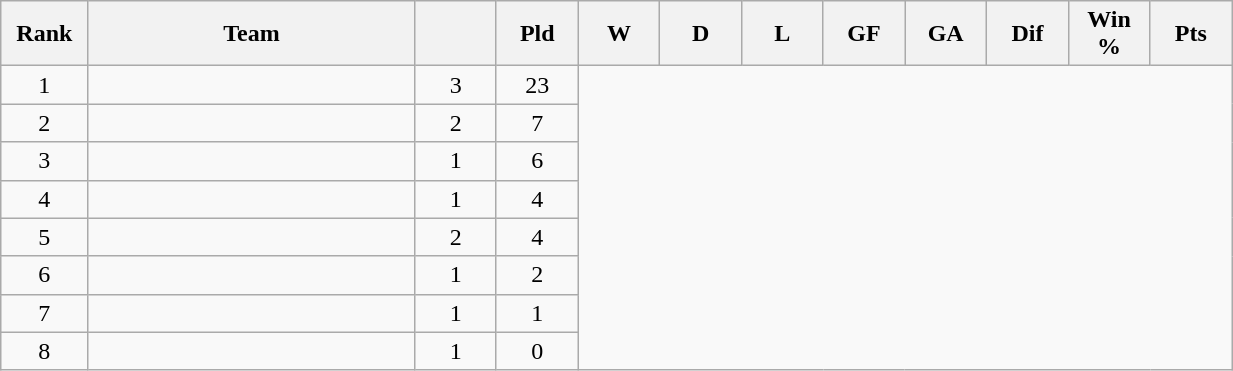<table class="wikitable sortable" width=65% style="text-align:center">
<tr>
<th width=5%>Rank</th>
<th width=20%>Team</th>
<th width=5%></th>
<th width=5%>Pld</th>
<th width=5%>W</th>
<th width=5%>D</th>
<th width=5%>L</th>
<th width=5%>GF</th>
<th width=5%>GA</th>
<th width=5%>Dif</th>
<th width=5%>Win %</th>
<th width=5%>Pts</th>
</tr>
<tr>
<td>1</td>
<td style="text-align:left;"></td>
<td>3<br></td>
<td>23</td>
</tr>
<tr>
<td>2</td>
<td style="text-align:left;"></td>
<td>2<br></td>
<td>7</td>
</tr>
<tr>
<td>3</td>
<td style="text-align:left;"></td>
<td>1<br></td>
<td>6</td>
</tr>
<tr>
<td>4</td>
<td style="text-align:left;"></td>
<td>1<br></td>
<td>4</td>
</tr>
<tr>
<td>5</td>
<td style="text-align:left;"></td>
<td>2<br></td>
<td>4</td>
</tr>
<tr>
<td>6</td>
<td style="text-align:left;"></td>
<td>1<br></td>
<td>2</td>
</tr>
<tr>
<td>7</td>
<td style="text-align:left;"></td>
<td>1<br></td>
<td>1</td>
</tr>
<tr>
<td>8</td>
<td style="text-align:left;"></td>
<td>1<br></td>
<td>0</td>
</tr>
</table>
